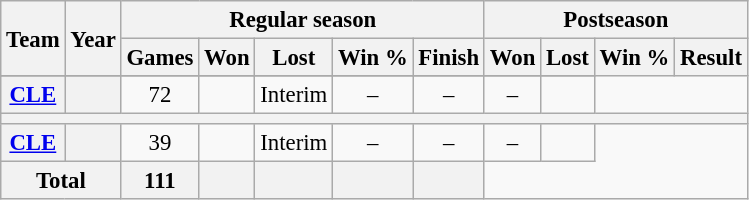<table class="wikitable" style="font-size: 95%; text-align:center;">
<tr>
<th rowspan="2">Team</th>
<th rowspan="2">Year</th>
<th colspan="5">Regular season</th>
<th colspan="4">Postseason</th>
</tr>
<tr>
<th>Games</th>
<th>Won</th>
<th>Lost</th>
<th>Win %</th>
<th>Finish</th>
<th>Won</th>
<th>Lost</th>
<th>Win %</th>
<th>Result</th>
</tr>
<tr>
</tr>
<tr>
<th><a href='#'>CLE</a></th>
<th></th>
<td>72</td>
<td></td>
<td>Interim</td>
<td>–</td>
<td>–</td>
<td>–</td>
<td></td>
</tr>
<tr>
<th colspan=11></th>
</tr>
<tr>
<th><a href='#'>CLE</a></th>
<th></th>
<td>39</td>
<td></td>
<td>Interim</td>
<td>–</td>
<td>–</td>
<td>–</td>
<td></td>
</tr>
<tr>
<th colspan="2">Total</th>
<th>111</th>
<th></th>
<th></th>
<th></th>
<th></th>
</tr>
</table>
